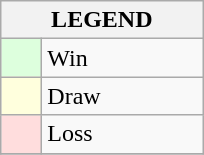<table class="wikitable" border="1">
<tr>
<th colspan="2">LEGEND</th>
</tr>
<tr>
<td style="background:#ddffdd;" width=20> </td>
<td width=100>Win</td>
</tr>
<tr>
<td style="background:#ffffdd"  width=20> </td>
<td width=100>Draw</td>
</tr>
<tr>
<td style="background:#ffdddd;" width=20> </td>
<td width=100>Loss</td>
</tr>
<tr>
</tr>
</table>
